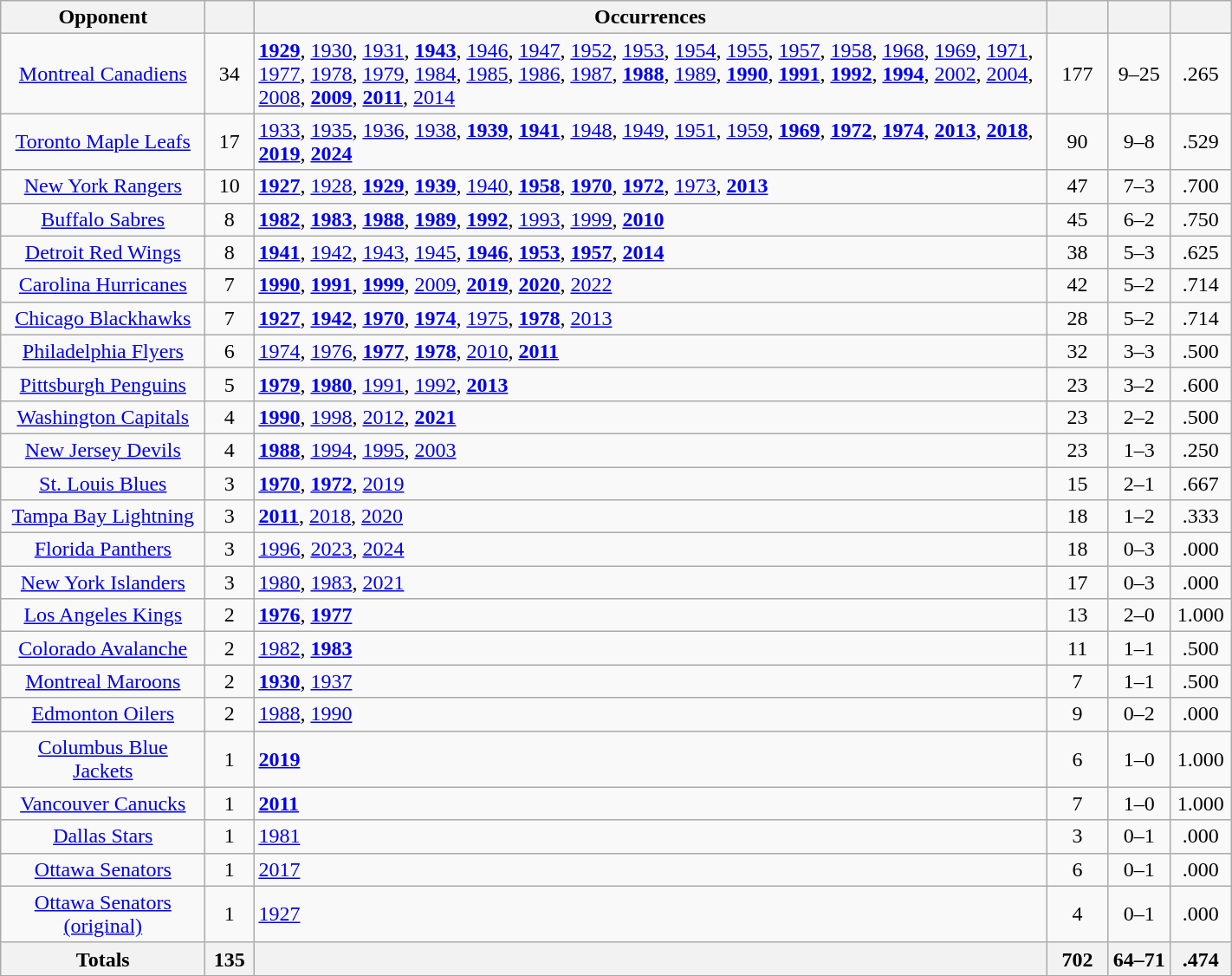<table class="wikitable sortable" style="text-align: center; width: 75%;">
<tr>
<th width="150">Opponent</th>
<th width="30"></th>
<th>Occurrences</th>
<th width="40"></th>
<th width="40"></th>
<th width="40"></th>
</tr>
<tr>
<td><a href='#'>Montreal Canadiens</a></td>
<td>34</td>
<td align=left><strong><a href='#'>1929</a></strong>, <a href='#'>1930</a>, <a href='#'>1931</a>, <strong><a href='#'>1943</a></strong>, <a href='#'>1946</a>, <a href='#'>1947</a>, <a href='#'>1952</a>, <a href='#'>1953</a>, <a href='#'>1954</a>, <a href='#'>1955</a>, <a href='#'>1957</a>, <a href='#'>1958</a>, <a href='#'>1968</a>, <a href='#'>1969</a>, <a href='#'>1971</a>, <a href='#'>1977</a>, <a href='#'>1978</a>, <a href='#'>1979</a>, <a href='#'>1984</a>, <a href='#'>1985</a>, <a href='#'>1986</a>, <a href='#'>1987</a>, <strong><a href='#'>1988</a></strong>, <a href='#'>1989</a>, <strong><a href='#'>1990</a></strong>, <strong><a href='#'>1991</a></strong>, <strong><a href='#'>1992</a></strong>, <strong><a href='#'>1994</a></strong>, <a href='#'>2002</a>, <a href='#'>2004</a>, <a href='#'>2008</a>, <strong><a href='#'>2009</a></strong>, <strong><a href='#'>2011</a></strong>, <a href='#'>2014</a></td>
<td>177</td>
<td>9–25</td>
<td>.265</td>
</tr>
<tr>
<td><a href='#'>Toronto Maple Leafs</a></td>
<td>17</td>
<td align=left><a href='#'>1933</a>, <a href='#'>1935</a>, <a href='#'>1936</a>, <a href='#'>1938</a>, <strong><a href='#'>1939</a></strong>, <strong><a href='#'>1941</a></strong>, <a href='#'>1948</a>, <a href='#'>1949</a>, <a href='#'>1951</a>, <a href='#'>1959</a>, <strong><a href='#'>1969</a></strong>, <strong><a href='#'>1972</a></strong>, <strong><a href='#'>1974</a></strong>, <strong><a href='#'>2013</a></strong>, <strong><a href='#'>2018</a></strong>,  <strong><a href='#'>2019</a></strong>, <strong><a href='#'>2024</a></strong></td>
<td>90</td>
<td>9–8</td>
<td>.529</td>
</tr>
<tr>
<td><a href='#'>New York Rangers</a></td>
<td>10</td>
<td align=left><strong><a href='#'>1927</a></strong>, <a href='#'>1928</a>, <strong><a href='#'>1929</a></strong>, <strong><a href='#'>1939</a></strong>, <a href='#'>1940</a>, <strong><a href='#'>1958</a></strong>, <strong><a href='#'>1970</a></strong>, <strong><a href='#'>1972</a></strong>, <a href='#'>1973</a>, <strong><a href='#'>2013</a></strong></td>
<td>47</td>
<td>7–3</td>
<td>.700</td>
</tr>
<tr>
<td><a href='#'>Buffalo Sabres</a></td>
<td>8</td>
<td align=left><strong><a href='#'>1982</a></strong>, <strong><a href='#'>1983</a></strong>, <strong><a href='#'>1988</a></strong>, <strong><a href='#'>1989</a></strong>, <strong><a href='#'>1992</a></strong>, <a href='#'>1993</a>, <a href='#'>1999</a>, <strong><a href='#'>2010</a></strong></td>
<td>45</td>
<td>6–2</td>
<td>.750</td>
</tr>
<tr>
<td><a href='#'>Detroit Red Wings</a></td>
<td>8</td>
<td align=left><strong><a href='#'>1941</a></strong>, <a href='#'>1942</a>, <a href='#'>1943</a>, <a href='#'>1945</a>, <strong><a href='#'>1946</a></strong>, <strong><a href='#'>1953</a></strong>, <strong><a href='#'>1957</a></strong>, <strong><a href='#'>2014</a></strong></td>
<td>38</td>
<td>5–3</td>
<td>.625</td>
</tr>
<tr>
<td><a href='#'>Carolina Hurricanes</a></td>
<td>7</td>
<td align=left><strong><a href='#'>1990</a></strong>, <strong><a href='#'>1991</a></strong>, <strong><a href='#'>1999</a></strong>, <a href='#'>2009</a>, <strong><a href='#'>2019</a></strong>, <strong><a href='#'>2020</a></strong>, <a href='#'>2022</a></td>
<td>42</td>
<td>5–2</td>
<td>.714</td>
</tr>
<tr>
<td><a href='#'>Chicago Blackhawks</a></td>
<td>7</td>
<td align=left><strong><a href='#'>1927</a></strong>, <strong><a href='#'>1942</a></strong>, <strong><a href='#'>1970</a></strong>, <strong><a href='#'>1974</a></strong>, <a href='#'>1975</a>, <strong><a href='#'>1978</a></strong>, <a href='#'>2013</a></td>
<td>28</td>
<td>5–2</td>
<td>.714</td>
</tr>
<tr>
<td><a href='#'>Philadelphia Flyers</a></td>
<td>6</td>
<td align=left><a href='#'>1974</a>, <a href='#'>1976</a>, <strong><a href='#'>1977</a></strong>, <strong><a href='#'>1978</a></strong>, <a href='#'>2010</a>, <strong><a href='#'>2011</a></strong></td>
<td>32</td>
<td>3–3</td>
<td>.500</td>
</tr>
<tr>
<td><a href='#'>Pittsburgh Penguins</a></td>
<td>5</td>
<td align=left><strong><a href='#'>1979</a></strong>, <strong><a href='#'>1980</a></strong>, <a href='#'>1991</a>, <a href='#'>1992</a>, <strong><a href='#'>2013</a></strong></td>
<td>23</td>
<td>3–2</td>
<td>.600</td>
</tr>
<tr>
<td><a href='#'>Washington Capitals</a></td>
<td>4</td>
<td align=left><strong><a href='#'>1990</a></strong>, <a href='#'>1998</a>, <a href='#'>2012</a>, <strong><a href='#'>2021</a></strong></td>
<td>23</td>
<td>2–2</td>
<td>.500</td>
</tr>
<tr>
<td><a href='#'>New Jersey Devils</a></td>
<td>4</td>
<td align=left><strong><a href='#'>1988</a></strong>, <a href='#'>1994</a>, <a href='#'>1995</a>, <a href='#'>2003</a></td>
<td>23</td>
<td>1–3</td>
<td>.250</td>
</tr>
<tr>
<td><a href='#'>St. Louis Blues</a></td>
<td>3</td>
<td align=left><strong><a href='#'>1970</a></strong>, <strong><a href='#'>1972</a></strong>, <a href='#'>2019</a></td>
<td>15</td>
<td>2–1</td>
<td>.667</td>
</tr>
<tr>
<td><a href='#'>Tampa Bay Lightning</a></td>
<td>3</td>
<td align=left><strong><a href='#'>2011</a></strong>, <a href='#'>2018</a>, <a href='#'>2020</a></td>
<td>18</td>
<td>1–2</td>
<td>.333</td>
</tr>
<tr>
<td><a href='#'>Florida Panthers</a></td>
<td>3</td>
<td align=left><a href='#'>1996</a>, <a href='#'>2023</a>, <a href='#'>2024</a></td>
<td>18</td>
<td>0–3</td>
<td>.000</td>
</tr>
<tr>
<td><a href='#'>New York Islanders</a></td>
<td>3</td>
<td align=left><a href='#'>1980</a>, <a href='#'>1983</a>, <a href='#'>2021</a></td>
<td>17</td>
<td>0–3</td>
<td>.000</td>
</tr>
<tr>
<td><a href='#'>Los Angeles Kings</a></td>
<td>2</td>
<td align=left><strong><a href='#'>1976</a></strong>, <strong><a href='#'>1977</a></strong></td>
<td>13</td>
<td>2–0</td>
<td>1.000</td>
</tr>
<tr>
<td><a href='#'>Colorado Avalanche</a></td>
<td>2</td>
<td align=left><a href='#'>1982</a>, <strong><a href='#'>1983</a></strong></td>
<td>11</td>
<td>1–1</td>
<td>.500</td>
</tr>
<tr>
<td><a href='#'>Montreal Maroons</a></td>
<td>2</td>
<td align=left><strong><a href='#'>1930</a></strong>, <a href='#'>1937</a></td>
<td>7</td>
<td>1–1</td>
<td>.500</td>
</tr>
<tr>
<td><a href='#'>Edmonton Oilers</a></td>
<td>2</td>
<td align=left><a href='#'>1988</a>, <a href='#'>1990</a></td>
<td>9</td>
<td>0–2</td>
<td>.000</td>
</tr>
<tr>
<td><a href='#'>Columbus Blue Jackets</a></td>
<td>1</td>
<td align=left><strong><a href='#'>2019</a></strong></td>
<td>6</td>
<td>1–0</td>
<td>1.000</td>
</tr>
<tr>
<td><a href='#'>Vancouver Canucks</a></td>
<td>1</td>
<td align=left><strong><a href='#'>2011</a></strong></td>
<td>7</td>
<td>1–0</td>
<td>1.000</td>
</tr>
<tr>
<td><a href='#'>Dallas Stars</a></td>
<td>1</td>
<td align=left><a href='#'>1981</a></td>
<td>3</td>
<td>0–1</td>
<td>.000</td>
</tr>
<tr>
<td><a href='#'>Ottawa Senators</a></td>
<td>1</td>
<td align=left><a href='#'>2017</a></td>
<td>6</td>
<td>0–1</td>
<td>.000</td>
</tr>
<tr>
<td><a href='#'>Ottawa Senators (original)</a></td>
<td>1</td>
<td align=left><a href='#'>1927</a></td>
<td>4</td>
<td>0–1</td>
<td>.000</td>
</tr>
<tr>
<th width="150">Totals</th>
<th width="30">135</th>
<th></th>
<th width="40">702</th>
<th width="40">64–71</th>
<th width="40">.474</th>
</tr>
</table>
